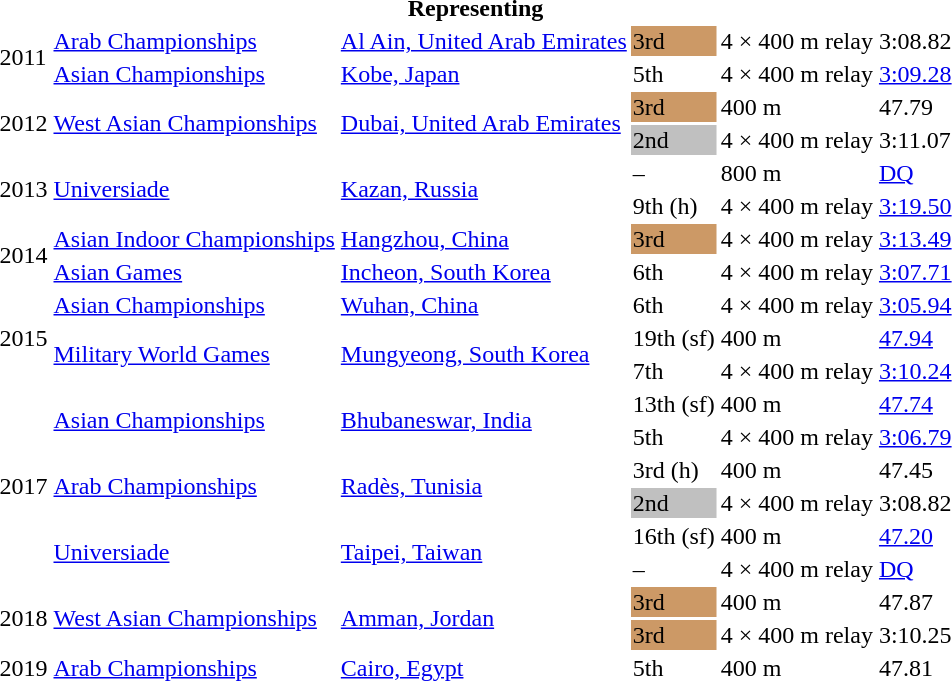<table>
<tr>
<th colspan="6">Representing </th>
</tr>
<tr>
<td rowspan=2>2011</td>
<td><a href='#'>Arab Championships</a></td>
<td><a href='#'>Al Ain, United Arab Emirates</a></td>
<td bgcolor=cc9966>3rd</td>
<td>4 × 400 m relay</td>
<td>3:08.82</td>
</tr>
<tr>
<td><a href='#'>Asian Championships</a></td>
<td><a href='#'>Kobe, Japan</a></td>
<td>5th</td>
<td>4 × 400 m relay</td>
<td><a href='#'>3:09.28</a></td>
</tr>
<tr>
<td rowspan=2>2012</td>
<td rowspan=2><a href='#'>West Asian Championships</a></td>
<td rowspan=2><a href='#'>Dubai, United Arab Emirates</a></td>
<td bgcolor=cc9966>3rd</td>
<td>400 m</td>
<td>47.79</td>
</tr>
<tr>
<td bgcolor=silver>2nd</td>
<td>4 × 400 m relay</td>
<td>3:11.07</td>
</tr>
<tr>
<td rowspan=2>2013</td>
<td rowspan=2><a href='#'>Universiade</a></td>
<td rowspan=2><a href='#'>Kazan, Russia</a></td>
<td>–</td>
<td>800 m</td>
<td><a href='#'>DQ</a></td>
</tr>
<tr>
<td>9th (h)</td>
<td>4 × 400 m relay</td>
<td><a href='#'>3:19.50</a></td>
</tr>
<tr>
<td rowspan=2>2014</td>
<td><a href='#'>Asian Indoor Championships</a></td>
<td><a href='#'>Hangzhou, China</a></td>
<td bgcolor=cc9966>3rd</td>
<td>4 × 400 m relay</td>
<td><a href='#'>3:13.49</a></td>
</tr>
<tr>
<td><a href='#'>Asian Games</a></td>
<td><a href='#'>Incheon, South Korea</a></td>
<td>6th</td>
<td>4 × 400 m relay</td>
<td><a href='#'>3:07.71</a></td>
</tr>
<tr>
<td rowspan=3>2015</td>
<td><a href='#'>Asian Championships</a></td>
<td><a href='#'>Wuhan, China</a></td>
<td>6th</td>
<td>4 × 400 m relay</td>
<td><a href='#'>3:05.94</a></td>
</tr>
<tr>
<td rowspan=2><a href='#'>Military World Games</a></td>
<td rowspan=2><a href='#'>Mungyeong, South Korea</a></td>
<td>19th (sf)</td>
<td>400 m</td>
<td><a href='#'>47.94</a></td>
</tr>
<tr>
<td>7th</td>
<td>4 × 400 m relay</td>
<td><a href='#'>3:10.24</a></td>
</tr>
<tr>
<td rowspan=6>2017</td>
<td rowspan=2><a href='#'>Asian Championships</a></td>
<td rowspan=2><a href='#'>Bhubaneswar, India</a></td>
<td>13th (sf)</td>
<td>400 m</td>
<td><a href='#'>47.74</a></td>
</tr>
<tr>
<td>5th</td>
<td>4 × 400 m relay</td>
<td><a href='#'>3:06.79</a></td>
</tr>
<tr>
<td rowspan=2><a href='#'>Arab Championships</a></td>
<td rowspan=2><a href='#'>Radès, Tunisia</a></td>
<td>3rd (h)</td>
<td>400 m</td>
<td>47.45</td>
</tr>
<tr>
<td bgcolor=silver>2nd</td>
<td>4 × 400 m relay</td>
<td>3:08.82</td>
</tr>
<tr>
<td rowspan=2><a href='#'>Universiade</a></td>
<td rowspan=2><a href='#'>Taipei, Taiwan</a></td>
<td>16th (sf)</td>
<td>400 m</td>
<td><a href='#'>47.20</a></td>
</tr>
<tr>
<td>–</td>
<td>4 × 400 m relay</td>
<td><a href='#'>DQ</a></td>
</tr>
<tr>
<td rowspan=2>2018</td>
<td rowspan=2><a href='#'>West Asian Championships</a></td>
<td rowspan=2><a href='#'>Amman, Jordan</a></td>
<td bgcolor=cc9966>3rd</td>
<td>400 m</td>
<td>47.87</td>
</tr>
<tr>
<td bgcolor=cc9966>3rd</td>
<td>4 × 400 m relay</td>
<td>3:10.25</td>
</tr>
<tr>
<td>2019</td>
<td><a href='#'>Arab Championships</a></td>
<td><a href='#'>Cairo, Egypt</a></td>
<td>5th</td>
<td>400 m</td>
<td>47.81</td>
</tr>
</table>
